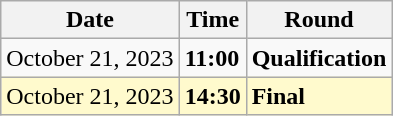<table class="wikitable">
<tr>
<th>Date</th>
<th>Time</th>
<th>Round</th>
</tr>
<tr>
<td>October 21, 2023</td>
<td><strong>11:00</strong></td>
<td><strong>Qualification</strong></td>
</tr>
<tr style=background:lemonchiffon>
<td>October 21, 2023</td>
<td><strong>14:30</strong></td>
<td><strong>Final </strong></td>
</tr>
</table>
